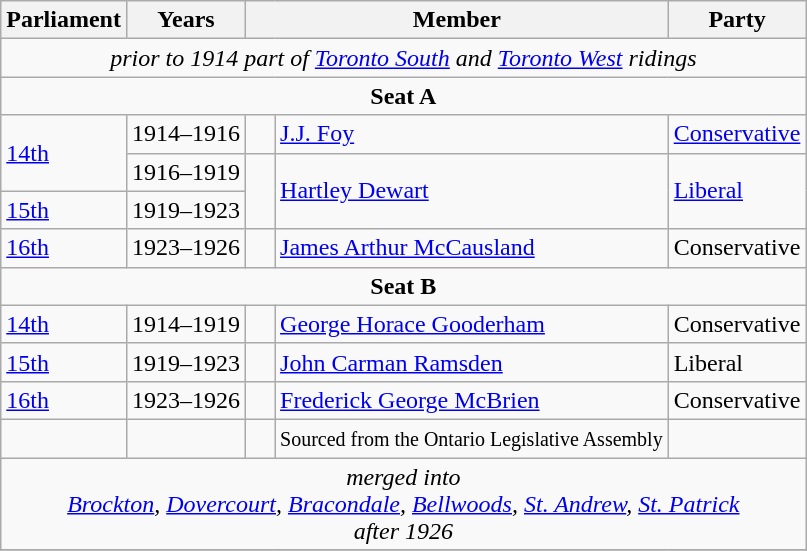<table class="wikitable">
<tr>
<th>Parliament</th>
<th>Years</th>
<th colspan="2">Member</th>
<th>Party</th>
</tr>
<tr>
<td colspan="5" align="center"><em>prior to 1914 part of <a href='#'>Toronto South</a> and <a href='#'>Toronto West</a> ridings</em></td>
</tr>
<tr>
<td colspan="5" align="center"><strong>Seat A</strong></td>
</tr>
<tr>
<td rowspan="2"><a href='#'>14th</a></td>
<td>1914–1916</td>
<td>   </td>
<td><a href='#'>J.J. Foy</a></td>
<td><a href='#'>Conservative</a></td>
</tr>
<tr>
<td>1916–1919</td>
<td rowspan="2" >   </td>
<td rowspan="2"><a href='#'>Hartley Dewart</a></td>
<td rowspan="2"><a href='#'>Liberal</a></td>
</tr>
<tr>
<td><a href='#'>15th</a></td>
<td>1919–1923</td>
</tr>
<tr>
<td><a href='#'>16th</a></td>
<td>1923–1926</td>
<td>   </td>
<td><a href='#'>James Arthur McCausland</a></td>
<td>Conservative</td>
</tr>
<tr>
<td colspan="5" align="center"><strong>Seat B</strong></td>
</tr>
<tr>
<td><a href='#'>14th</a></td>
<td>1914–1919</td>
<td>   </td>
<td><a href='#'>George Horace Gooderham</a></td>
<td>Conservative</td>
</tr>
<tr>
<td><a href='#'>15th</a></td>
<td>1919–1923</td>
<td>   </td>
<td><a href='#'>John Carman Ramsden</a></td>
<td>Liberal</td>
</tr>
<tr>
<td><a href='#'>16th</a></td>
<td>1923–1926</td>
<td>   </td>
<td><a href='#'>Frederick George McBrien</a></td>
<td>Conservative</td>
</tr>
<tr>
<td></td>
<td></td>
<td></td>
<td><small>Sourced from the Ontario Legislative Assembly</small></td>
<td></td>
</tr>
<tr>
<td colspan="5" align="center"><em>merged into <br><a href='#'>Brockton</a>, <a href='#'>Dovercourt</a>, <a href='#'>Bracondale</a>, <a href='#'>Bellwoods</a>, <a href='#'>St. Andrew</a>, <a href='#'>St. Patrick</a> <br>after 1926</em></td>
</tr>
<tr>
</tr>
</table>
